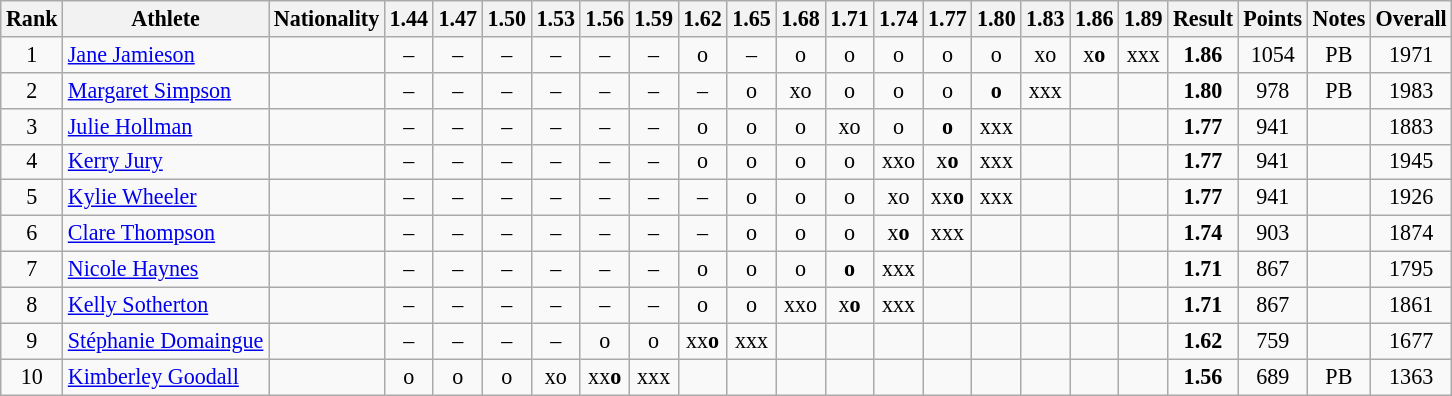<table class="wikitable sortable" style="text-align:center; font-size:92%">
<tr>
<th>Rank</th>
<th>Athlete</th>
<th>Nationality</th>
<th>1.44</th>
<th>1.47</th>
<th>1.50</th>
<th>1.53</th>
<th>1.56</th>
<th>1.59</th>
<th>1.62</th>
<th>1.65</th>
<th>1.68</th>
<th>1.71</th>
<th>1.74</th>
<th>1.77</th>
<th>1.80</th>
<th>1.83</th>
<th>1.86</th>
<th>1.89</th>
<th>Result</th>
<th>Points</th>
<th>Notes</th>
<th>Overall</th>
</tr>
<tr>
<td>1</td>
<td align="left"><a href='#'>Jane Jamieson</a></td>
<td align=left></td>
<td>–</td>
<td>–</td>
<td>–</td>
<td>–</td>
<td>–</td>
<td>–</td>
<td>o</td>
<td>–</td>
<td>o</td>
<td>o</td>
<td>o</td>
<td>o</td>
<td>o</td>
<td>xo</td>
<td>x<strong>o</strong></td>
<td>xxx</td>
<td><strong>1.86</strong></td>
<td>1054</td>
<td>PB</td>
<td>1971</td>
</tr>
<tr>
<td>2</td>
<td align="left"><a href='#'>Margaret Simpson</a></td>
<td align=left></td>
<td>–</td>
<td>–</td>
<td>–</td>
<td>–</td>
<td>–</td>
<td>–</td>
<td>–</td>
<td>o</td>
<td>xo</td>
<td>o</td>
<td>o</td>
<td>o</td>
<td><strong>o</strong></td>
<td>xxx</td>
<td></td>
<td></td>
<td><strong>1.80</strong></td>
<td>978</td>
<td>PB</td>
<td>1983</td>
</tr>
<tr>
<td>3</td>
<td align="left"><a href='#'>Julie Hollman</a></td>
<td align=left></td>
<td>–</td>
<td>–</td>
<td>–</td>
<td>–</td>
<td>–</td>
<td>–</td>
<td>o</td>
<td>o</td>
<td>o</td>
<td>xo</td>
<td>o</td>
<td><strong>o</strong></td>
<td>xxx</td>
<td></td>
<td></td>
<td></td>
<td><strong>1.77</strong></td>
<td>941</td>
<td></td>
<td>1883</td>
</tr>
<tr>
<td>4</td>
<td align="left"><a href='#'>Kerry Jury</a></td>
<td align=left></td>
<td>–</td>
<td>–</td>
<td>–</td>
<td>–</td>
<td>–</td>
<td>–</td>
<td>o</td>
<td>o</td>
<td>o</td>
<td>o</td>
<td>xxo</td>
<td>x<strong>o</strong></td>
<td>xxx</td>
<td></td>
<td></td>
<td></td>
<td><strong>1.77</strong></td>
<td>941</td>
<td></td>
<td>1945</td>
</tr>
<tr>
<td>5</td>
<td align="left"><a href='#'>Kylie Wheeler</a></td>
<td align=left></td>
<td>–</td>
<td>–</td>
<td>–</td>
<td>–</td>
<td>–</td>
<td>–</td>
<td>–</td>
<td>o</td>
<td>o</td>
<td>o</td>
<td>xo</td>
<td>xx<strong>o</strong></td>
<td>xxx</td>
<td></td>
<td></td>
<td></td>
<td><strong>1.77</strong></td>
<td>941</td>
<td></td>
<td>1926</td>
</tr>
<tr>
<td>6</td>
<td align="left"><a href='#'>Clare Thompson</a></td>
<td align=left></td>
<td>–</td>
<td>–</td>
<td>–</td>
<td>–</td>
<td>–</td>
<td>–</td>
<td>–</td>
<td>o</td>
<td>o</td>
<td>o</td>
<td>x<strong>o</strong></td>
<td>xxx</td>
<td></td>
<td></td>
<td></td>
<td></td>
<td><strong>1.74</strong></td>
<td>903</td>
<td></td>
<td>1874</td>
</tr>
<tr>
<td>7</td>
<td align="left"><a href='#'>Nicole Haynes</a></td>
<td align=left></td>
<td>–</td>
<td>–</td>
<td>–</td>
<td>–</td>
<td>–</td>
<td>–</td>
<td>o</td>
<td>o</td>
<td>o</td>
<td><strong>o</strong></td>
<td>xxx</td>
<td></td>
<td></td>
<td></td>
<td></td>
<td></td>
<td><strong>1.71</strong></td>
<td>867</td>
<td></td>
<td>1795</td>
</tr>
<tr>
<td>8</td>
<td align="left"><a href='#'>Kelly Sotherton</a></td>
<td align=left></td>
<td>–</td>
<td>–</td>
<td>–</td>
<td>–</td>
<td>–</td>
<td>–</td>
<td>o</td>
<td>o</td>
<td>xxo</td>
<td>x<strong>o</strong></td>
<td>xxx</td>
<td></td>
<td></td>
<td></td>
<td></td>
<td></td>
<td><strong>1.71</strong></td>
<td>867</td>
<td></td>
<td>1861</td>
</tr>
<tr>
<td>9</td>
<td align="left"><a href='#'>Stéphanie Domaingue</a></td>
<td align=left></td>
<td>–</td>
<td>–</td>
<td>–</td>
<td>–</td>
<td>o</td>
<td>o</td>
<td>xx<strong>o</strong></td>
<td>xxx</td>
<td></td>
<td></td>
<td></td>
<td></td>
<td></td>
<td></td>
<td></td>
<td></td>
<td><strong>1.62</strong></td>
<td>759</td>
<td></td>
<td>1677</td>
</tr>
<tr>
<td>10</td>
<td align="left"><a href='#'>Kimberley Goodall</a></td>
<td align=left></td>
<td>o</td>
<td>o</td>
<td>o</td>
<td>xo</td>
<td>xx<strong>o</strong></td>
<td>xxx</td>
<td></td>
<td></td>
<td></td>
<td></td>
<td></td>
<td></td>
<td></td>
<td></td>
<td></td>
<td></td>
<td><strong>1.56</strong></td>
<td>689</td>
<td>PB</td>
<td>1363</td>
</tr>
</table>
